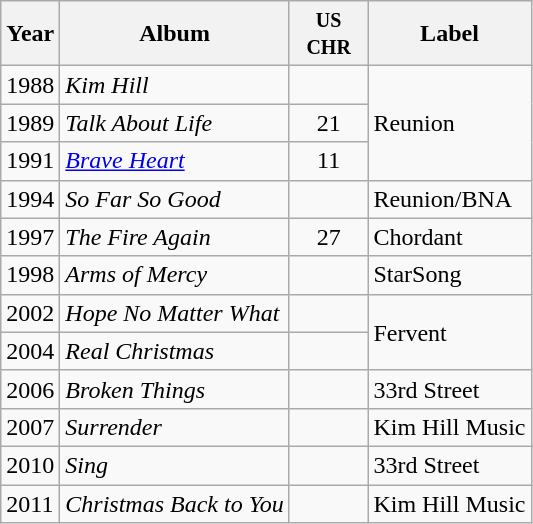<table class="wikitable">
<tr>
<th>Year</th>
<th>Album</th>
<th width=45><small>US CHR</small></th>
<th>Label</th>
</tr>
<tr>
<td>1988</td>
<td><em>Kim Hill</em></td>
<td align="center"></td>
<td rowspan=3>Reunion</td>
</tr>
<tr>
<td>1989</td>
<td><em>Talk About Life</em></td>
<td align="center">21</td>
</tr>
<tr>
<td>1991</td>
<td><em><a href='#'>Brave Heart</a></em></td>
<td align="center">11</td>
</tr>
<tr>
<td>1994</td>
<td><em>So Far So Good</em></td>
<td align="center"></td>
<td>Reunion/BNA</td>
</tr>
<tr>
<td>1997</td>
<td><em>The Fire Again</em></td>
<td align="center">27</td>
<td>Chordant</td>
</tr>
<tr>
<td>1998</td>
<td><em>Arms of Mercy</em></td>
<td align="center"></td>
<td>StarSong</td>
</tr>
<tr>
<td>2002</td>
<td><em>Hope No Matter What</em></td>
<td align="center"></td>
<td rowspan=2>Fervent</td>
</tr>
<tr>
<td>2004</td>
<td><em>Real Christmas</em></td>
<td align="center"></td>
</tr>
<tr>
<td>2006</td>
<td><em>Broken Things</em></td>
<td align="center"></td>
<td>33rd Street</td>
</tr>
<tr>
<td>2007</td>
<td><em>Surrender</em></td>
<td align="center"></td>
<td>Kim Hill Music</td>
</tr>
<tr>
<td>2010</td>
<td><em>Sing</em></td>
<td align="center"></td>
<td>33rd Street</td>
</tr>
<tr>
<td>2011</td>
<td><em>Christmas Back to You</em></td>
<td align="center"></td>
<td>Kim Hill Music</td>
</tr>
</table>
